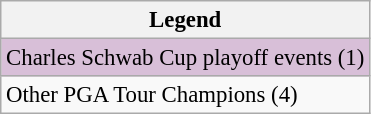<table class="wikitable" style="font-size:95%;">
<tr>
<th>Legend</th>
</tr>
<tr style="background:thistle">
<td>Charles Schwab Cup playoff events (1)</td>
</tr>
<tr>
<td>Other PGA Tour Champions (4)</td>
</tr>
</table>
